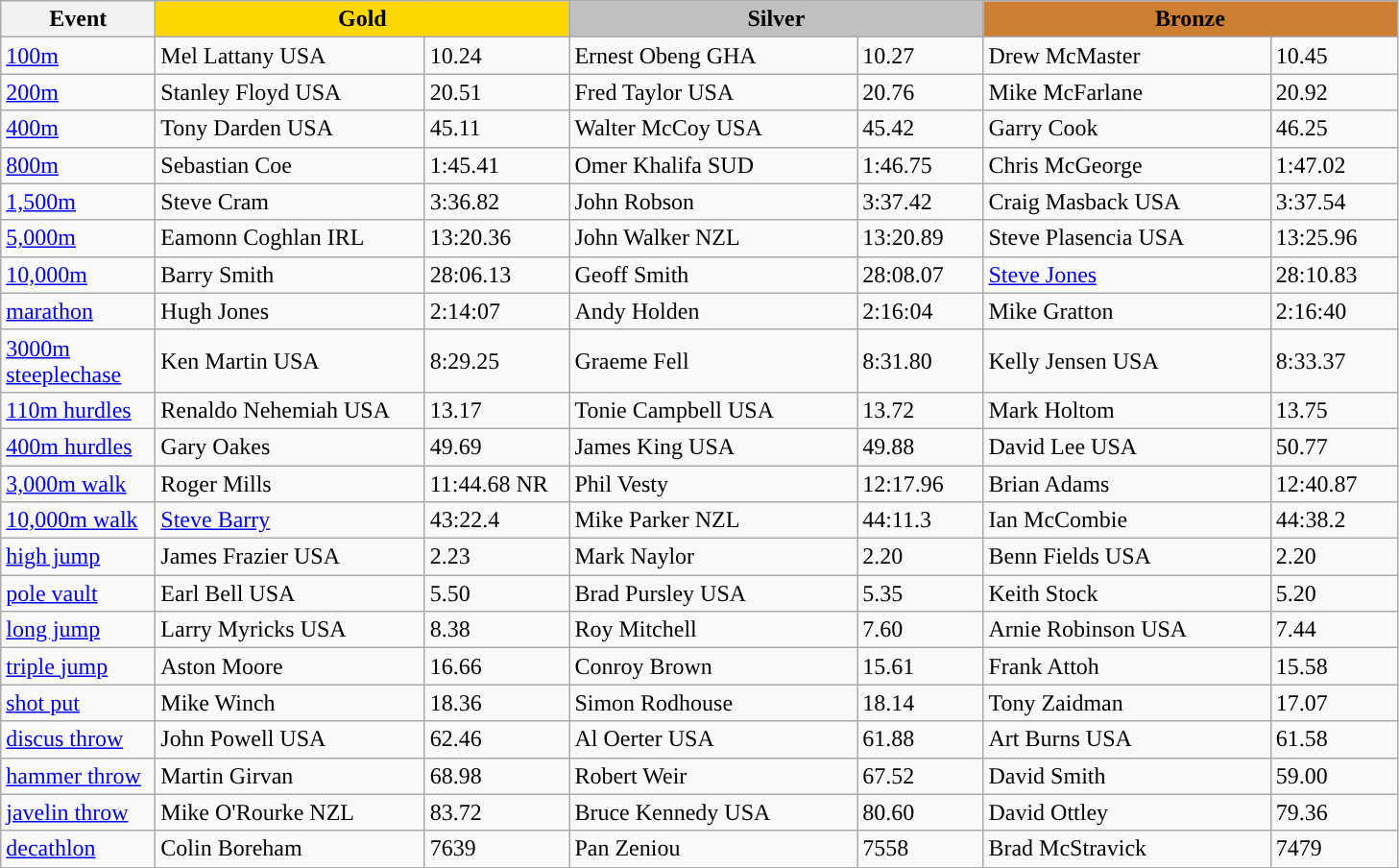<table class="wikitable" style="text-align:left">
<tr>
<th width=100>Event</th>
<th colspan="2" width="280" style="background:gold;">Gold</th>
<th colspan="2" width="280" style="background:silver;">Silver</th>
<th colspan="2" width="280" style="background:#CD7F32;">Bronze</th>
</tr>
<tr>
<td><a href='#'>100m</a></td>
<td>Mel Lattany USA</td>
<td>10.24</td>
<td>Ernest Obeng GHA</td>
<td>10.27</td>
<td> Drew McMaster</td>
<td>10.45</td>
</tr>
<tr>
<td><a href='#'>200m</a></td>
<td>Stanley Floyd USA</td>
<td>20.51</td>
<td>Fred Taylor USA</td>
<td>20.76</td>
<td>Mike McFarlane</td>
<td>20.92</td>
</tr>
<tr>
<td><a href='#'>400m</a></td>
<td>Tony Darden USA</td>
<td>45.11</td>
<td>Walter McCoy USA</td>
<td>45.42</td>
<td>Garry Cook</td>
<td>46.25</td>
</tr>
<tr>
<td><a href='#'>800m</a></td>
<td>Sebastian Coe</td>
<td>1:45.41</td>
<td>Omer Khalifa SUD</td>
<td>1:46.75</td>
<td>Chris McGeorge</td>
<td>1:47.02</td>
</tr>
<tr>
<td><a href='#'>1,500m</a></td>
<td>Steve Cram</td>
<td>3:36.82</td>
<td> John Robson</td>
<td>3:37.42</td>
<td>Craig Masback USA</td>
<td>3:37.54</td>
</tr>
<tr>
<td><a href='#'>5,000m</a></td>
<td>Eamonn Coghlan IRL</td>
<td>13:20.36</td>
<td>John Walker NZL</td>
<td>13:20.89</td>
<td>Steve Plasencia USA</td>
<td>13:25.96</td>
</tr>
<tr>
<td><a href='#'>10,000m</a></td>
<td>Barry Smith</td>
<td>28:06.13</td>
<td>Geoff Smith</td>
<td>28:08.07</td>
<td> <a href='#'>Steve Jones</a></td>
<td>28:10.83</td>
</tr>
<tr>
<td><a href='#'>marathon</a></td>
<td>Hugh Jones</td>
<td>2:14:07</td>
<td>Andy Holden</td>
<td>2:16:04</td>
<td>Mike Gratton</td>
<td>2:16:40</td>
</tr>
<tr>
<td><a href='#'>3000m steeplechase</a></td>
<td>Ken Martin USA</td>
<td>8:29.25</td>
<td>Graeme Fell</td>
<td>8:31.80</td>
<td>Kelly Jensen USA</td>
<td>8:33.37</td>
</tr>
<tr>
<td><a href='#'>110m hurdles</a></td>
<td>Renaldo Nehemiah USA</td>
<td>13.17</td>
<td>Tonie Campbell USA</td>
<td>13.72</td>
<td>Mark Holtom</td>
<td>13.75</td>
</tr>
<tr>
<td><a href='#'>400m hurdles</a></td>
<td>Gary Oakes</td>
<td>49.69</td>
<td>James King USA</td>
<td>49.88</td>
<td>David Lee USA</td>
<td>50.77</td>
</tr>
<tr>
<td><a href='#'>3,000m walk</a></td>
<td>Roger Mills</td>
<td>11:44.68 NR</td>
<td>Phil Vesty</td>
<td>12:17.96</td>
<td>Brian Adams</td>
<td>12:40.87</td>
</tr>
<tr>
<td><a href='#'>10,000m walk</a></td>
<td> <a href='#'>Steve Barry</a></td>
<td>43:22.4</td>
<td>Mike Parker NZL</td>
<td>44:11.3</td>
<td>Ian McCombie</td>
<td>44:38.2</td>
</tr>
<tr>
<td><a href='#'>high jump</a></td>
<td>James Frazier USA</td>
<td>2.23</td>
<td>Mark Naylor</td>
<td>2.20</td>
<td>Benn Fields USA</td>
<td>2.20</td>
</tr>
<tr>
<td><a href='#'>pole vault</a></td>
<td>Earl Bell USA</td>
<td>5.50</td>
<td>Brad Pursley USA</td>
<td>5.35</td>
<td>Keith Stock</td>
<td>5.20</td>
</tr>
<tr>
<td><a href='#'>long jump</a></td>
<td>Larry Myricks USA</td>
<td>8.38</td>
<td>Roy Mitchell</td>
<td>7.60</td>
<td>Arnie Robinson USA</td>
<td>7.44</td>
</tr>
<tr>
<td><a href='#'>triple jump</a></td>
<td>Aston Moore</td>
<td>16.66</td>
<td>Conroy Brown</td>
<td>15.61</td>
<td>Frank Attoh</td>
<td>15.58</td>
</tr>
<tr>
<td><a href='#'>shot put</a></td>
<td>Mike Winch</td>
<td>18.36</td>
<td>Simon Rodhouse</td>
<td>18.14</td>
<td>Tony Zaidman</td>
<td>17.07</td>
</tr>
<tr>
<td><a href='#'>discus throw</a></td>
<td>John Powell USA</td>
<td>62.46</td>
<td>Al Oerter USA</td>
<td>61.88</td>
<td>Art Burns USA</td>
<td>61.58</td>
</tr>
<tr>
<td><a href='#'>hammer throw</a></td>
<td>Martin Girvan</td>
<td>68.98</td>
<td>Robert Weir</td>
<td>67.52</td>
<td>David Smith</td>
<td>59.00</td>
</tr>
<tr>
<td><a href='#'>javelin throw</a></td>
<td>Mike O'Rourke NZL</td>
<td>83.72</td>
<td>Bruce Kennedy USA</td>
<td>80.60</td>
<td>David Ottley</td>
<td>79.36</td>
</tr>
<tr>
<td><a href='#'>decathlon</a></td>
<td>Colin Boreham</td>
<td>7639</td>
<td>Pan Zeniou</td>
<td>7558</td>
<td> Brad McStravick</td>
<td>7479</td>
</tr>
</table>
